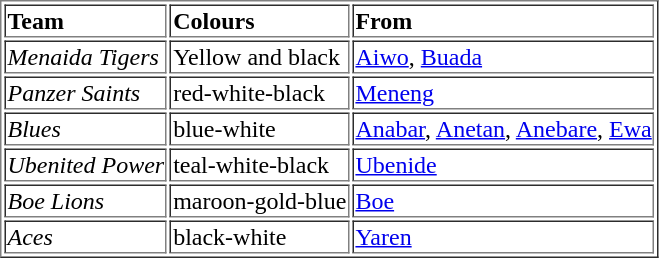<table border=1>
<tr>
<td><strong>Team</strong></td>
<td><strong>Colours</strong></td>
<td><strong>From</strong></td>
</tr>
<tr>
<td><em>Menaida Tigers</em></td>
<td>Yellow and black</td>
<td><a href='#'>Aiwo</a>, <a href='#'>Buada</a></td>
</tr>
<tr>
<td><em>Panzer Saints</em></td>
<td>red-white-black</td>
<td><a href='#'>Meneng</a></td>
</tr>
<tr>
<td><em>Blues</em></td>
<td>blue-white</td>
<td><a href='#'>Anabar</a>, <a href='#'>Anetan</a>, <a href='#'>Anebare</a>, <a href='#'>Ewa</a></td>
</tr>
<tr>
<td><em>Ubenited Power</em></td>
<td>teal-white-black</td>
<td><a href='#'>Ubenide</a></td>
</tr>
<tr>
<td><em>Boe Lions</em></td>
<td>maroon-gold-blue</td>
<td><a href='#'>Boe</a></td>
</tr>
<tr>
<td><em>Aces</em></td>
<td>black-white</td>
<td><a href='#'>Yaren</a></td>
</tr>
</table>
